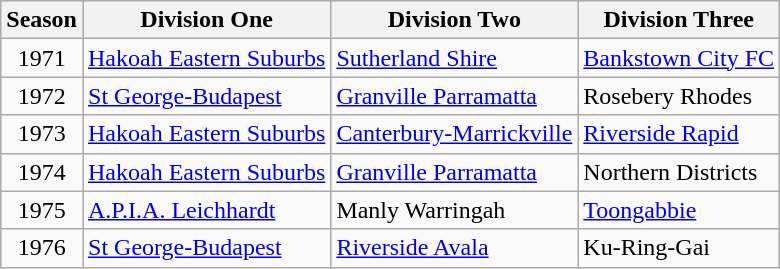<table class="wikitable">
<tr>
<th>Season</th>
<th>Division One</th>
<th>Division Two</th>
<th>Division Three</th>
</tr>
<tr>
<td style=text-align:center>1971</td>
<td><a href='#'>Hakoah Eastern Suburbs</a></td>
<td><a href='#'>Sutherland Shire</a></td>
<td><a href='#'>Bankstown City FC</a></td>
</tr>
<tr>
<td style=text-align:center>1972</td>
<td><a href='#'>St George-Budapest</a></td>
<td><a href='#'>Granville Parramatta</a></td>
<td>Rosebery Rhodes</td>
</tr>
<tr>
<td style=text-align:center>1973</td>
<td><a href='#'>Hakoah Eastern Suburbs</a></td>
<td><a href='#'>Canterbury-Marrickville</a></td>
<td><a href='#'>Riverside Rapid</a></td>
</tr>
<tr>
<td style=text-align:center>1974</td>
<td><a href='#'>Hakoah Eastern Suburbs</a></td>
<td><a href='#'>Granville Parramatta</a></td>
<td>Northern Districts</td>
</tr>
<tr>
<td style=text-align:center>1975</td>
<td><a href='#'>A.P.I.A. Leichhardt</a></td>
<td>Manly Warringah</td>
<td><a href='#'>Toongabbie</a></td>
</tr>
<tr>
<td style=text-align:center>1976</td>
<td><a href='#'>St George-Budapest</a></td>
<td><a href='#'>Riverside Avala</a></td>
<td>Ku-Ring-Gai</td>
</tr>
</table>
